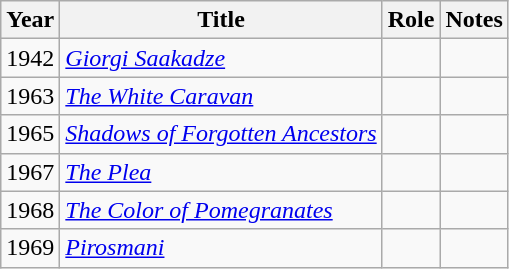<table class="wikitable sortable">
<tr>
<th>Year</th>
<th>Title</th>
<th>Role</th>
<th class="unsortable">Notes</th>
</tr>
<tr>
<td>1942</td>
<td><em><a href='#'>Giorgi Saakadze</a></em></td>
<td></td>
<td></td>
</tr>
<tr>
<td>1963</td>
<td><em><a href='#'>The White Caravan</a></em></td>
<td></td>
<td></td>
</tr>
<tr>
<td>1965</td>
<td><em><a href='#'>Shadows of Forgotten Ancestors</a></em></td>
<td></td>
<td></td>
</tr>
<tr>
<td>1967</td>
<td><em><a href='#'>The Plea</a></em></td>
<td></td>
<td></td>
</tr>
<tr>
<td>1968</td>
<td><em><a href='#'>The Color of Pomegranates</a></em></td>
<td></td>
<td></td>
</tr>
<tr>
<td>1969</td>
<td><em><a href='#'>Pirosmani</a></em></td>
<td></td>
<td></td>
</tr>
</table>
